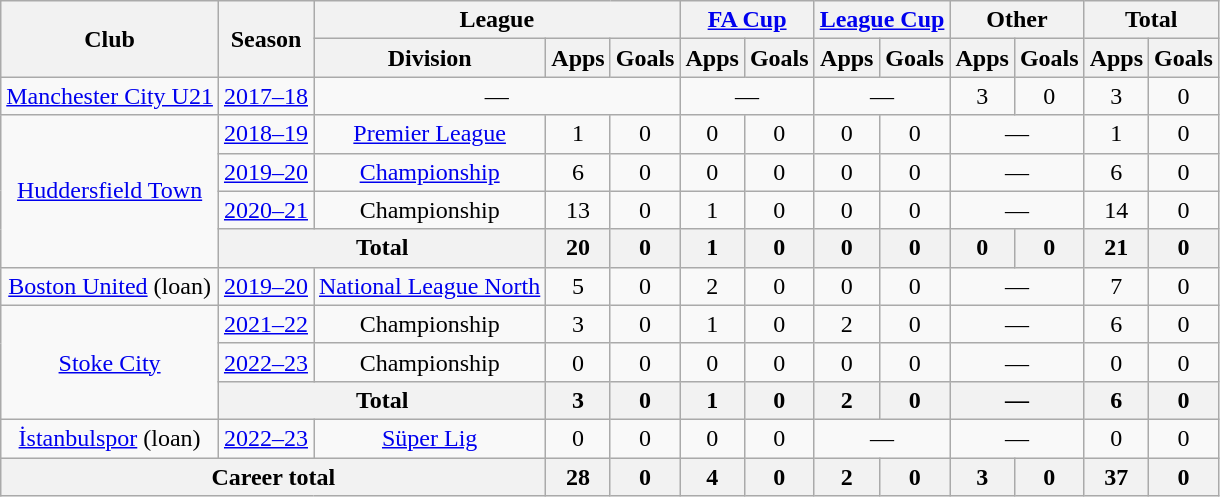<table class=wikitable style="text-align: center">
<tr>
<th rowspan=2>Club</th>
<th rowspan=2>Season</th>
<th colspan=3>League</th>
<th colspan=2><a href='#'>FA Cup</a></th>
<th colspan=2><a href='#'>League Cup</a></th>
<th colspan=2>Other</th>
<th colspan=2>Total</th>
</tr>
<tr>
<th>Division</th>
<th>Apps</th>
<th>Goals</th>
<th>Apps</th>
<th>Goals</th>
<th>Apps</th>
<th>Goals</th>
<th>Apps</th>
<th>Goals</th>
<th>Apps</th>
<th>Goals</th>
</tr>
<tr>
<td><a href='#'>Manchester City U21</a></td>
<td><a href='#'>2017–18</a></td>
<td colspan=3>—</td>
<td colspan=2>—</td>
<td colspan=2>—</td>
<td>3</td>
<td>0</td>
<td>3</td>
<td>0</td>
</tr>
<tr>
<td rowspan=4><a href='#'>Huddersfield Town</a></td>
<td><a href='#'>2018–19</a></td>
<td><a href='#'>Premier League</a></td>
<td>1</td>
<td>0</td>
<td>0</td>
<td>0</td>
<td>0</td>
<td>0</td>
<td colspan=2>—</td>
<td>1</td>
<td>0</td>
</tr>
<tr>
<td><a href='#'>2019–20</a></td>
<td><a href='#'>Championship</a></td>
<td>6</td>
<td>0</td>
<td>0</td>
<td>0</td>
<td>0</td>
<td>0</td>
<td colspan=2>—</td>
<td>6</td>
<td>0</td>
</tr>
<tr>
<td><a href='#'>2020–21</a></td>
<td>Championship</td>
<td>13</td>
<td>0</td>
<td>1</td>
<td>0</td>
<td>0</td>
<td>0</td>
<td colspan=2>—</td>
<td>14</td>
<td>0</td>
</tr>
<tr>
<th colspan=2>Total</th>
<th>20</th>
<th>0</th>
<th>1</th>
<th>0</th>
<th>0</th>
<th>0</th>
<th>0</th>
<th>0</th>
<th>21</th>
<th>0</th>
</tr>
<tr>
<td><a href='#'>Boston United</a> (loan)</td>
<td><a href='#'>2019–20</a></td>
<td><a href='#'>National League North</a></td>
<td>5</td>
<td>0</td>
<td>2</td>
<td>0</td>
<td>0</td>
<td>0</td>
<td colspan=2>—</td>
<td>7</td>
<td>0</td>
</tr>
<tr>
<td rowspan=3><a href='#'>Stoke City</a></td>
<td><a href='#'>2021–22</a></td>
<td>Championship</td>
<td>3</td>
<td>0</td>
<td>1</td>
<td>0</td>
<td>2</td>
<td>0</td>
<td colspan=2>—</td>
<td>6</td>
<td>0</td>
</tr>
<tr>
<td><a href='#'>2022–23</a></td>
<td>Championship</td>
<td>0</td>
<td>0</td>
<td>0</td>
<td>0</td>
<td>0</td>
<td>0</td>
<td colspan=2>—</td>
<td>0</td>
<td>0</td>
</tr>
<tr>
<th colspan=2>Total</th>
<th>3</th>
<th>0</th>
<th>1</th>
<th>0</th>
<th>2</th>
<th>0</th>
<th colspan=2>—</th>
<th>6</th>
<th>0</th>
</tr>
<tr>
<td><a href='#'>İstanbulspor</a> (loan)</td>
<td><a href='#'>2022–23</a></td>
<td><a href='#'>Süper Lig</a></td>
<td>0</td>
<td>0</td>
<td>0</td>
<td>0</td>
<td colspan=2>—</td>
<td colspan=2>—</td>
<td>0</td>
<td>0</td>
</tr>
<tr>
<th colspan=3>Career total</th>
<th>28</th>
<th>0</th>
<th>4</th>
<th>0</th>
<th>2</th>
<th>0</th>
<th>3</th>
<th>0</th>
<th>37</th>
<th>0</th>
</tr>
</table>
